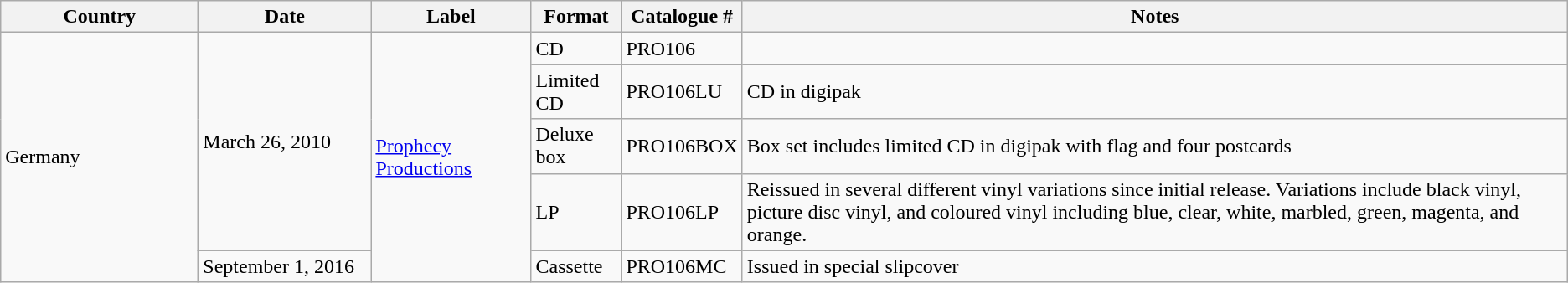<table class="wikitable">
<tr>
<th width="150px">Country</th>
<th width="130px">Date</th>
<th width="120px">Label</th>
<th>Format</th>
<th>Catalogue #</th>
<th>Notes</th>
</tr>
<tr>
<td rowspan="5">Germany</td>
<td rowspan="4">March 26, 2010</td>
<td rowspan="5"><a href='#'>Prophecy Productions</a></td>
<td>CD</td>
<td>PRO106</td>
<td></td>
</tr>
<tr>
<td>Limited CD</td>
<td>PRO106LU</td>
<td>CD in digipak</td>
</tr>
<tr>
<td>Deluxe box</td>
<td>PRO106BOX</td>
<td>Box set includes limited CD in digipak with flag and four postcards</td>
</tr>
<tr>
<td>LP</td>
<td>PRO106LP</td>
<td>Reissued in several different vinyl variations since initial release. Variations include black vinyl, picture disc vinyl, and coloured vinyl including blue, clear, white, marbled, green, magenta, and orange.</td>
</tr>
<tr>
<td>September 1, 2016</td>
<td>Cassette</td>
<td>PRO106MC</td>
<td>Issued in special slipcover</td>
</tr>
</table>
